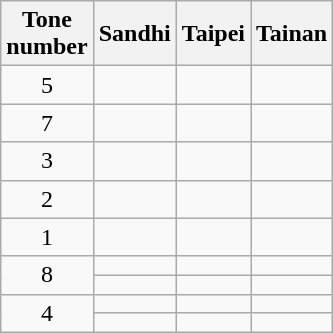<table class="wikitable" style="text-align:center">
<tr>
<th>Tone<br>number</th>
<th>Sandhi</th>
<th>Taipei</th>
<th>Tainan</th>
</tr>
<tr>
<td>5</td>
<td></td>
<td></td>
<td></td>
</tr>
<tr>
<td>7</td>
<td></td>
<td></td>
<td></td>
</tr>
<tr>
<td>3</td>
<td></td>
<td></td>
<td></td>
</tr>
<tr>
<td>2</td>
<td></td>
<td></td>
<td></td>
</tr>
<tr>
<td>1</td>
<td></td>
<td></td>
<td></td>
</tr>
<tr>
<td rowspan="2">8</td>
<td></td>
<td></td>
<td></td>
</tr>
<tr>
<td></td>
<td></td>
<td></td>
</tr>
<tr>
<td rowspan="2">4</td>
<td></td>
<td></td>
<td></td>
</tr>
<tr>
<td></td>
<td></td>
<td></td>
</tr>
</table>
